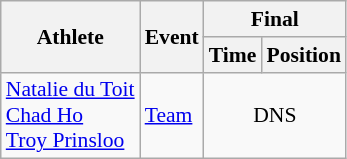<table class="wikitable" border="1" style="font-size:90%">
<tr>
<th rowspan=2>Athlete</th>
<th rowspan=2>Event</th>
<th colspan=2>Final</th>
</tr>
<tr>
<th>Time</th>
<th>Position</th>
</tr>
<tr>
<td rowspan=1><a href='#'>Natalie du Toit</a><br><a href='#'>Chad Ho</a><br><a href='#'>Troy Prinsloo</a></td>
<td><a href='#'>Team</a></td>
<td align=center colspan=2>DNS</td>
</tr>
</table>
